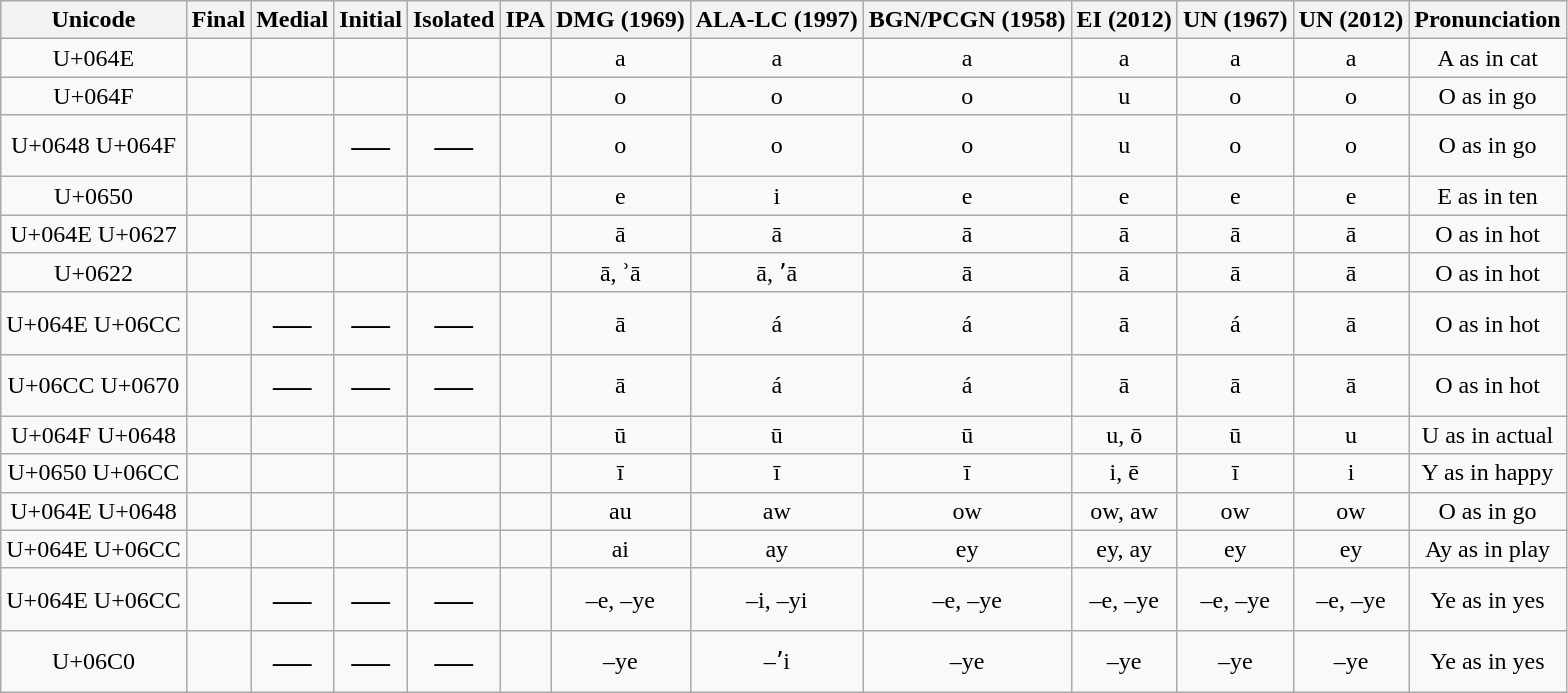<table class="wikitable" style="text-align: center;">
<tr>
<th>Unicode</th>
<th>Final</th>
<th>Medial</th>
<th>Initial</th>
<th>Isolated</th>
<th>IPA</th>
<th>DMG (1969)</th>
<th>ALA-LC (1997)</th>
<th>BGN/PCGN (1958)</th>
<th>EI (2012)</th>
<th>UN (1967)</th>
<th>UN (2012)</th>
<th>Pronunciation</th>
</tr>
<tr>
<td>U+064E</td>
<td style="font-size: 160%;"></td>
<td style="font-size: 160%;"></td>
<td style="font-size: 160%;"></td>
<td style="font-size: 160%;"></td>
<td></td>
<td>a</td>
<td>a</td>
<td>a</td>
<td>a</td>
<td>a</td>
<td>a</td>
<td>A as in cat</td>
</tr>
<tr>
<td>U+064F</td>
<td style="font-size: 160%;"></td>
<td style="font-size: 160%;"></td>
<td style="font-size: 160%;"></td>
<td style="font-size: 160%;"></td>
<td></td>
<td>o</td>
<td>o</td>
<td>o</td>
<td>u</td>
<td>o</td>
<td>o</td>
<td>O as in go</td>
</tr>
<tr>
<td>U+0648 U+064F</td>
<td style="font-size: 160%;"></td>
<td style="font-size: 160%;"></td>
<td style="font-size: 160%;">—</td>
<td style="font-size: 160%;">—</td>
<td></td>
<td>o</td>
<td>o</td>
<td>o</td>
<td>u</td>
<td>o</td>
<td>o</td>
<td>O as in go</td>
</tr>
<tr>
<td>U+0650</td>
<td style="font-size: 160%;"></td>
<td style="font-size: 160%;"></td>
<td style="font-size: 160%;"></td>
<td style="font-size: 160%;"></td>
<td></td>
<td>e</td>
<td>i</td>
<td>e</td>
<td>e</td>
<td>e</td>
<td>e</td>
<td>E as in ten</td>
</tr>
<tr>
<td>U+064E U+0627</td>
<td style="font-size: 160%;"></td>
<td style="font-size: 160%;"></td>
<td style="font-size: 160%;"></td>
<td style="font-size: 160%;"></td>
<td></td>
<td>ā</td>
<td>ā</td>
<td>ā</td>
<td>ā</td>
<td>ā</td>
<td>ā</td>
<td>O as in hot</td>
</tr>
<tr>
<td>U+0622</td>
<td style="font-size: 160%;"></td>
<td style="font-size: 160%;"></td>
<td style="font-size: 160%;"></td>
<td style="font-size: 160%;"></td>
<td></td>
<td>ā, ʾā</td>
<td>ā, ʼā</td>
<td>ā</td>
<td>ā</td>
<td>ā</td>
<td>ā</td>
<td>O as in hot</td>
</tr>
<tr>
<td>U+064E U+06CC</td>
<td style="font-size: 160%;"></td>
<td style="font-size: 160%;">—</td>
<td style="font-size: 160%;">—</td>
<td style="font-size: 160%;">—</td>
<td></td>
<td>ā</td>
<td>á</td>
<td>á</td>
<td>ā</td>
<td>á</td>
<td>ā</td>
<td>O as in hot</td>
</tr>
<tr>
<td>U+06CC U+0670</td>
<td style="font-size: 160%;"></td>
<td style="font-size: 160%;">—</td>
<td style="font-size: 160%;">—</td>
<td style="font-size: 160%;">—</td>
<td></td>
<td>ā</td>
<td>á</td>
<td>á</td>
<td>ā</td>
<td>ā</td>
<td>ā</td>
<td>O as in hot</td>
</tr>
<tr>
<td>U+064F U+0648</td>
<td style="font-size: 160%;"></td>
<td style="font-size: 160%;"></td>
<td style="font-size: 160%;"></td>
<td style="font-size: 160%;"></td>
<td></td>
<td>ū</td>
<td>ū</td>
<td>ū</td>
<td>u, ō</td>
<td>ū</td>
<td>u</td>
<td>U as in actual</td>
</tr>
<tr>
<td>U+0650 U+06CC</td>
<td style="font-size: 160%;"></td>
<td style="font-size: 160%;"></td>
<td style="font-size: 160%;"></td>
<td style="font-size: 160%;"></td>
<td></td>
<td>ī</td>
<td>ī</td>
<td>ī</td>
<td>i, ē</td>
<td>ī</td>
<td>i</td>
<td>Y as in happy</td>
</tr>
<tr>
<td>U+064E U+0648</td>
<td style="font-size: 160%;"></td>
<td style="font-size: 160%;"></td>
<td style="font-size: 160%;"></td>
<td style="font-size: 160%;"></td>
<td></td>
<td>au</td>
<td>aw</td>
<td>ow</td>
<td>ow, aw</td>
<td>ow</td>
<td>ow</td>
<td>O as in go</td>
</tr>
<tr>
<td>U+064E U+06CC</td>
<td style="font-size: 160%;"></td>
<td style="font-size: 160%;"></td>
<td style="font-size: 160%;"></td>
<td style="font-size: 160%;"></td>
<td></td>
<td>ai</td>
<td>ay</td>
<td>ey</td>
<td>ey, ay</td>
<td>ey</td>
<td>ey</td>
<td>Ay as in play</td>
</tr>
<tr>
<td>U+064E U+06CC</td>
<td style="font-size: 160%;"></td>
<td style="font-size: 160%;">—</td>
<td style="font-size: 160%;">—</td>
<td style="font-size: 160%;">—</td>
<td></td>
<td>–e, –ye</td>
<td>–i, –yi</td>
<td>–e, –ye</td>
<td>–e, –ye</td>
<td>–e, –ye</td>
<td>–e, –ye</td>
<td>Ye as in yes</td>
</tr>
<tr>
<td>U+06C0</td>
<td style="font-size: 160%;"></td>
<td style="font-size: 160%;">—</td>
<td style="font-size: 160%;">—</td>
<td style="font-size: 160%;">—</td>
<td></td>
<td>–ye</td>
<td>–ʼi</td>
<td>–ye</td>
<td>–ye</td>
<td>–ye</td>
<td>–ye</td>
<td>Ye as in yes</td>
</tr>
</table>
